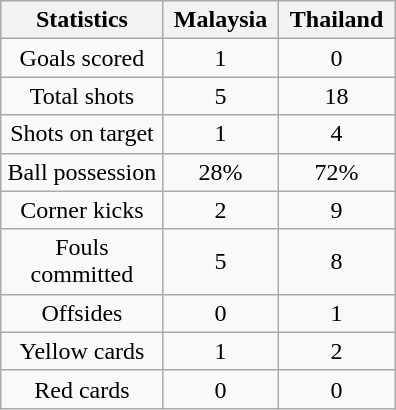<table class="wikitable" style="text-align:center;margin: auto">
<tr>
<th scope=col width=100>Statistics</th>
<th scope=col width=70>Malaysia</th>
<th scope=col width=70>Thailand</th>
</tr>
<tr>
<td>Goals scored</td>
<td>1</td>
<td>0</td>
</tr>
<tr>
<td>Total shots</td>
<td>5</td>
<td>18</td>
</tr>
<tr>
<td>Shots on target</td>
<td>1</td>
<td>4</td>
</tr>
<tr>
<td>Ball possession</td>
<td>28%</td>
<td>72%</td>
</tr>
<tr>
<td>Corner kicks</td>
<td>2</td>
<td>9</td>
</tr>
<tr>
<td>Fouls committed</td>
<td>5</td>
<td>8</td>
</tr>
<tr>
<td>Offsides</td>
<td>0</td>
<td>1</td>
</tr>
<tr>
<td>Yellow cards</td>
<td>1</td>
<td>2</td>
</tr>
<tr>
<td>Red cards</td>
<td>0</td>
<td>0</td>
</tr>
</table>
